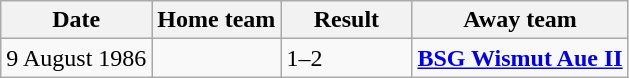<table class="wikitable">
<tr>
<th>Date</th>
<th>Home team</th>
<th style="width:80px;">Result</th>
<th>Away team</th>
</tr>
<tr>
<td>9 August 1986</td>
<td></td>
<td>1–2</td>
<td><strong><a href='#'>BSG Wismut Aue II</a></strong></td>
</tr>
</table>
